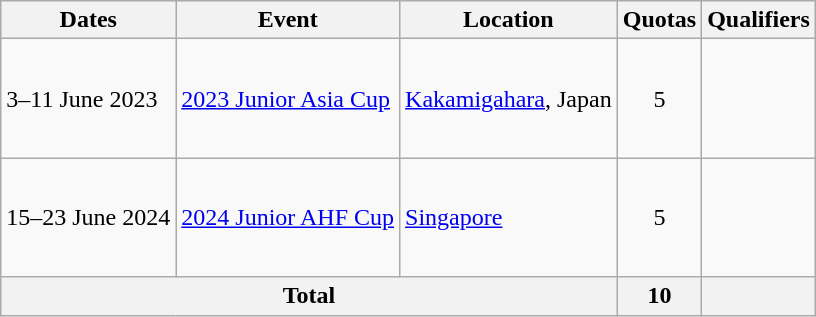<table class="wikitable">
<tr>
<th>Dates</th>
<th>Event</th>
<th>Location</th>
<th>Quotas</th>
<th>Qualifiers</th>
</tr>
<tr>
<td>3–11 June 2023</td>
<td><a href='#'>2023 Junior Asia Cup</a></td>
<td><a href='#'>Kakamigahara</a>, Japan</td>
<td align=center>5</td>
<td><br><br><br><br></td>
</tr>
<tr>
<td>15–23 June 2024</td>
<td><a href='#'>2024 Junior AHF Cup</a></td>
<td><a href='#'>Singapore</a></td>
<td align=center>5</td>
<td><br><br><br><br></td>
</tr>
<tr>
<th colspan=3>Total</th>
<th>10</th>
<th></th>
</tr>
</table>
